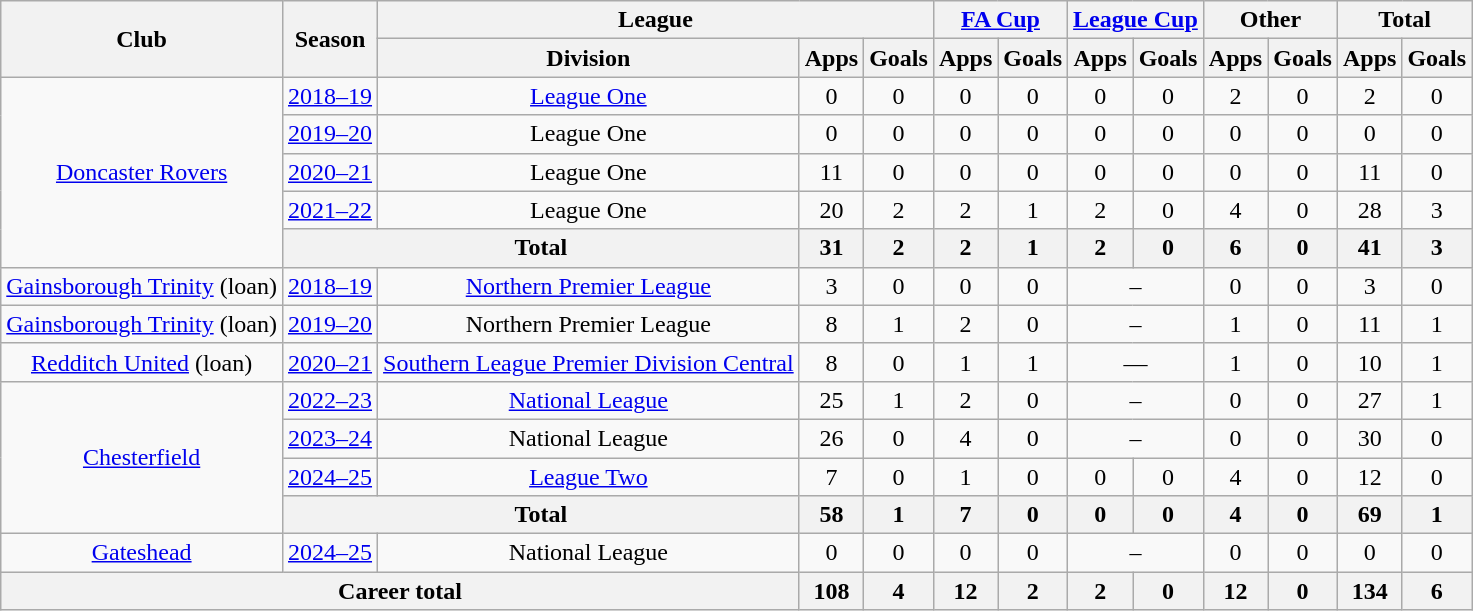<table class="wikitable" style="text-align: center;">
<tr>
<th rowspan=2>Club</th>
<th rowspan=2>Season</th>
<th colspan=3>League</th>
<th colspan=2><a href='#'>FA Cup</a></th>
<th colspan=2><a href='#'>League Cup</a></th>
<th colspan=2>Other</th>
<th colspan=2>Total</th>
</tr>
<tr>
<th>Division</th>
<th>Apps</th>
<th>Goals</th>
<th>Apps</th>
<th>Goals</th>
<th>Apps</th>
<th>Goals</th>
<th>Apps</th>
<th>Goals</th>
<th>Apps</th>
<th>Goals</th>
</tr>
<tr>
<td rowspan=5><a href='#'>Doncaster Rovers</a></td>
<td><a href='#'>2018–19</a></td>
<td><a href='#'>League One</a></td>
<td>0</td>
<td>0</td>
<td>0</td>
<td>0</td>
<td>0</td>
<td>0</td>
<td>2</td>
<td>0</td>
<td>2</td>
<td>0</td>
</tr>
<tr>
<td><a href='#'>2019–20</a></td>
<td>League One</td>
<td>0</td>
<td>0</td>
<td>0</td>
<td>0</td>
<td>0</td>
<td>0</td>
<td>0</td>
<td>0</td>
<td>0</td>
<td>0</td>
</tr>
<tr>
<td><a href='#'>2020–21</a></td>
<td>League One</td>
<td>11</td>
<td>0</td>
<td>0</td>
<td>0</td>
<td>0</td>
<td>0</td>
<td>0</td>
<td>0</td>
<td>11</td>
<td>0</td>
</tr>
<tr>
<td><a href='#'>2021–22</a></td>
<td>League One</td>
<td>20</td>
<td>2</td>
<td>2</td>
<td>1</td>
<td>2</td>
<td>0</td>
<td>4</td>
<td>0</td>
<td>28</td>
<td>3</td>
</tr>
<tr>
<th colspan=2>Total</th>
<th>31</th>
<th>2</th>
<th>2</th>
<th>1</th>
<th>2</th>
<th>0</th>
<th>6</th>
<th>0</th>
<th>41</th>
<th>3</th>
</tr>
<tr>
<td><a href='#'>Gainsborough Trinity</a> (loan)</td>
<td><a href='#'>2018–19</a></td>
<td><a href='#'>Northern Premier League</a></td>
<td>3</td>
<td>0</td>
<td>0</td>
<td>0</td>
<td colspan=2>–</td>
<td>0</td>
<td>0</td>
<td>3</td>
<td>0</td>
</tr>
<tr>
<td><a href='#'>Gainsborough Trinity</a> (loan)</td>
<td><a href='#'>2019–20</a></td>
<td>Northern Premier League</td>
<td>8</td>
<td>1</td>
<td>2</td>
<td>0</td>
<td colspan=2>–</td>
<td>1</td>
<td>0</td>
<td>11</td>
<td>1</td>
</tr>
<tr>
<td><a href='#'>Redditch United</a> (loan)</td>
<td><a href='#'>2020–21</a></td>
<td><a href='#'>Southern League Premier Division Central</a></td>
<td>8</td>
<td>0</td>
<td>1</td>
<td>1</td>
<td colspan="2">—</td>
<td>1</td>
<td>0</td>
<td>10</td>
<td>1</td>
</tr>
<tr>
<td rowspan=4><a href='#'>Chesterfield</a></td>
<td><a href='#'>2022–23</a></td>
<td><a href='#'>National League</a></td>
<td>25</td>
<td>1</td>
<td>2</td>
<td>0</td>
<td colspan=2>–</td>
<td>0</td>
<td>0</td>
<td>27</td>
<td>1</td>
</tr>
<tr>
<td><a href='#'>2023–24</a></td>
<td>National League</td>
<td>26</td>
<td>0</td>
<td>4</td>
<td>0</td>
<td colspan=2>–</td>
<td>0</td>
<td>0</td>
<td>30</td>
<td>0</td>
</tr>
<tr>
<td><a href='#'>2024–25</a></td>
<td><a href='#'>League Two</a></td>
<td>7</td>
<td>0</td>
<td>1</td>
<td>0</td>
<td>0</td>
<td>0</td>
<td>4</td>
<td>0</td>
<td>12</td>
<td>0</td>
</tr>
<tr>
<th colspan=2>Total</th>
<th>58</th>
<th>1</th>
<th>7</th>
<th>0</th>
<th>0</th>
<th>0</th>
<th>4</th>
<th>0</th>
<th>69</th>
<th>1</th>
</tr>
<tr>
<td><a href='#'>Gateshead</a></td>
<td><a href='#'>2024–25</a></td>
<td>National League</td>
<td>0</td>
<td>0</td>
<td>0</td>
<td>0</td>
<td colspan=2>–</td>
<td>0</td>
<td>0</td>
<td>0</td>
<td>0</td>
</tr>
<tr>
<th colspan=3>Career total</th>
<th>108</th>
<th>4</th>
<th>12</th>
<th>2</th>
<th>2</th>
<th>0</th>
<th>12</th>
<th>0</th>
<th>134</th>
<th>6</th>
</tr>
</table>
